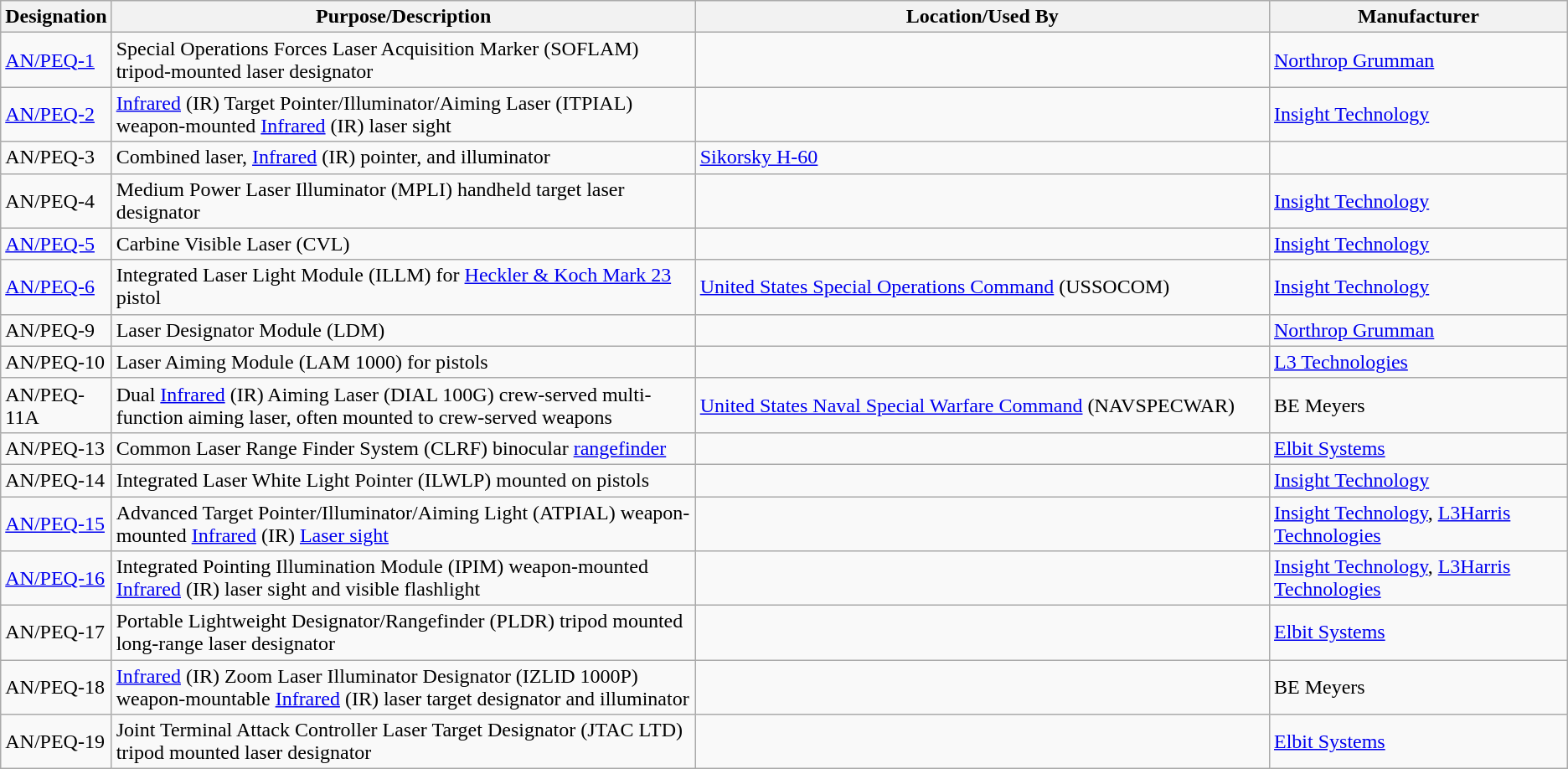<table class="wikitable sortable">
<tr>
<th scope="col">Designation</th>
<th scope="col" style="width: 500px;">Purpose/Description</th>
<th scope="col" style="width: 500px;">Location/Used By</th>
<th scope="col" style="width: 250px;">Manufacturer</th>
</tr>
<tr>
<td><a href='#'>AN/PEQ-1</a></td>
<td>Special Operations Forces Laser Acquisition Marker (SOFLAM) tripod-mounted laser designator</td>
<td></td>
<td><a href='#'>Northrop Grumman</a></td>
</tr>
<tr>
<td><a href='#'>AN/PEQ-2</a></td>
<td><a href='#'>Infrared</a> (IR) Target Pointer/Illuminator/Aiming Laser (ITPIAL) weapon-mounted <a href='#'>Infrared</a> (IR) laser sight</td>
<td></td>
<td><a href='#'>Insight Technology</a></td>
</tr>
<tr>
<td>AN/PEQ-3</td>
<td>Combined laser, <a href='#'>Infrared</a> (IR) pointer, and illuminator</td>
<td><a href='#'>Sikorsky H-60</a></td>
<td></td>
</tr>
<tr>
<td>AN/PEQ-4</td>
<td>Medium Power Laser Illuminator (MPLI) handheld target laser designator</td>
<td></td>
<td><a href='#'>Insight Technology</a></td>
</tr>
<tr>
<td><a href='#'>AN/PEQ-5</a></td>
<td>Carbine Visible Laser (CVL)</td>
<td></td>
<td><a href='#'>Insight Technology</a></td>
</tr>
<tr>
<td><a href='#'>AN/PEQ-6</a></td>
<td>Integrated Laser Light Module (ILLM) for <a href='#'>Heckler & Koch Mark 23</a> pistol</td>
<td><a href='#'>United States Special Operations Command</a> (USSOCOM)</td>
<td><a href='#'>Insight Technology</a></td>
</tr>
<tr>
<td>AN/PEQ-9</td>
<td>Laser Designator Module (LDM)</td>
<td></td>
<td><a href='#'>Northrop Grumman</a></td>
</tr>
<tr>
<td>AN/PEQ-10</td>
<td>Laser Aiming Module (LAM 1000) for pistols</td>
<td></td>
<td><a href='#'>L3 Technologies</a></td>
</tr>
<tr>
<td>AN/PEQ-11A</td>
<td>Dual <a href='#'>Infrared</a> (IR) Aiming Laser (DIAL 100G) crew-served multi-function aiming laser, often mounted to crew-served weapons</td>
<td><a href='#'>United States Naval Special Warfare Command</a> (NAVSPECWAR)</td>
<td>BE Meyers</td>
</tr>
<tr>
<td>AN/PEQ-13</td>
<td>Common Laser Range Finder System (CLRF) binocular <a href='#'>rangefinder</a></td>
<td></td>
<td><a href='#'>Elbit Systems</a></td>
</tr>
<tr>
<td>AN/PEQ-14</td>
<td>Integrated Laser White Light Pointer (ILWLP) mounted on pistols</td>
<td></td>
<td><a href='#'>Insight Technology</a></td>
</tr>
<tr>
<td><a href='#'>AN/PEQ-15</a></td>
<td>Advanced Target Pointer/Illuminator/Aiming Light (ATPIAL) weapon-mounted <a href='#'>Infrared</a> (IR) <a href='#'>Laser sight</a></td>
<td></td>
<td><a href='#'>Insight Technology</a>, <a href='#'>L3Harris Technologies</a></td>
</tr>
<tr>
<td><a href='#'>AN/PEQ-16</a></td>
<td>Integrated Pointing Illumination Module (IPIM) weapon-mounted <a href='#'>Infrared</a> (IR) laser sight and visible flashlight</td>
<td></td>
<td><a href='#'>Insight Technology</a>, <a href='#'>L3Harris Technologies</a></td>
</tr>
<tr>
<td>AN/PEQ-17</td>
<td>Portable Lightweight Designator/Rangefinder (PLDR) tripod mounted long-range laser designator</td>
<td></td>
<td><a href='#'>Elbit Systems</a></td>
</tr>
<tr>
<td>AN/PEQ-18</td>
<td><a href='#'>Infrared</a> (IR) Zoom Laser Illuminator Designator (IZLID 1000P) weapon-mountable <a href='#'>Infrared</a> (IR) laser target designator and illuminator</td>
<td></td>
<td>BE Meyers</td>
</tr>
<tr>
<td>AN/PEQ-19</td>
<td>Joint Terminal Attack Controller Laser Target Designator (JTAC LTD) tripod mounted laser designator</td>
<td></td>
<td><a href='#'>Elbit Systems</a></td>
</tr>
</table>
